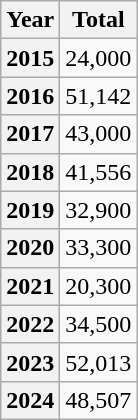<table class="wikitable">
<tr>
<th>Year</th>
<th>Total</th>
</tr>
<tr>
<th>2015</th>
<td>24,000</td>
</tr>
<tr>
<th>2016</th>
<td>51,142</td>
</tr>
<tr>
<th>2017</th>
<td>43,000</td>
</tr>
<tr>
<th>2018</th>
<td>41,556</td>
</tr>
<tr>
<th>2019</th>
<td>32,900</td>
</tr>
<tr>
<th>2020</th>
<td>33,300</td>
</tr>
<tr>
<th>2021</th>
<td>20,300</td>
</tr>
<tr>
<th>2022</th>
<td>34,500</td>
</tr>
<tr>
<th>2023</th>
<td>52,013</td>
</tr>
<tr>
<th>2024</th>
<td>48,507</td>
</tr>
</table>
